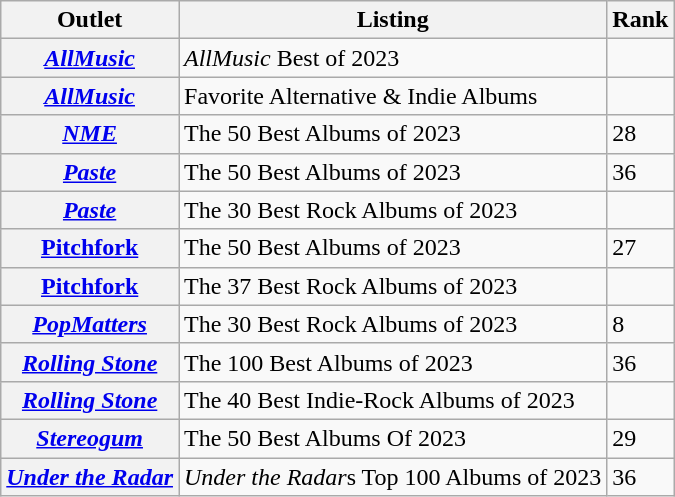<table class="wikitable plainrowheaders">
<tr>
<th scope="col">Outlet</th>
<th scope="col">Listing</th>
<th scope="col">Rank</th>
</tr>
<tr>
<th scope="row"><em><a href='#'>AllMusic</a></em></th>
<td><em>AllMusic</em> Best of 2023</td>
<td></td>
</tr>
<tr>
<th scope="row"><em><a href='#'>AllMusic</a></em></th>
<td>Favorite Alternative & Indie Albums</td>
<td></td>
</tr>
<tr>
<th scope="row"><em><a href='#'>NME</a></em></th>
<td>The 50 Best Albums of 2023</td>
<td>28</td>
</tr>
<tr>
<th scope="row"><em><a href='#'>Paste</a></em></th>
<td>The 50 Best Albums of 2023</td>
<td>36</td>
</tr>
<tr>
<th scope="row"><em><a href='#'>Paste</a></em></th>
<td>The 30 Best Rock Albums of 2023</td>
<td></td>
</tr>
<tr>
<th scope="row"><a href='#'>Pitchfork</a></th>
<td>The 50 Best Albums of 2023</td>
<td>27</td>
</tr>
<tr>
<th scope="row"><a href='#'>Pitchfork</a></th>
<td>The 37 Best Rock Albums of 2023</td>
<td></td>
</tr>
<tr>
<th scope="row"><em><a href='#'>PopMatters</a></em></th>
<td>The 30 Best Rock Albums of 2023</td>
<td>8</td>
</tr>
<tr>
<th scope="row"><em><a href='#'>Rolling Stone</a></em></th>
<td>The 100 Best Albums of 2023</td>
<td>36</td>
</tr>
<tr>
<th scope="row"><em><a href='#'>Rolling Stone</a></em></th>
<td>The 40 Best Indie-Rock Albums of 2023</td>
<td></td>
</tr>
<tr>
<th scope="row"><em><a href='#'>Stereogum</a></em></th>
<td>The 50 Best Albums Of 2023</td>
<td>29</td>
</tr>
<tr>
<th scope="row"><em><a href='#'>Under the Radar</a></em></th>
<td><em>Under the Radar</em>s Top 100 Albums of 2023</td>
<td>36</td>
</tr>
</table>
